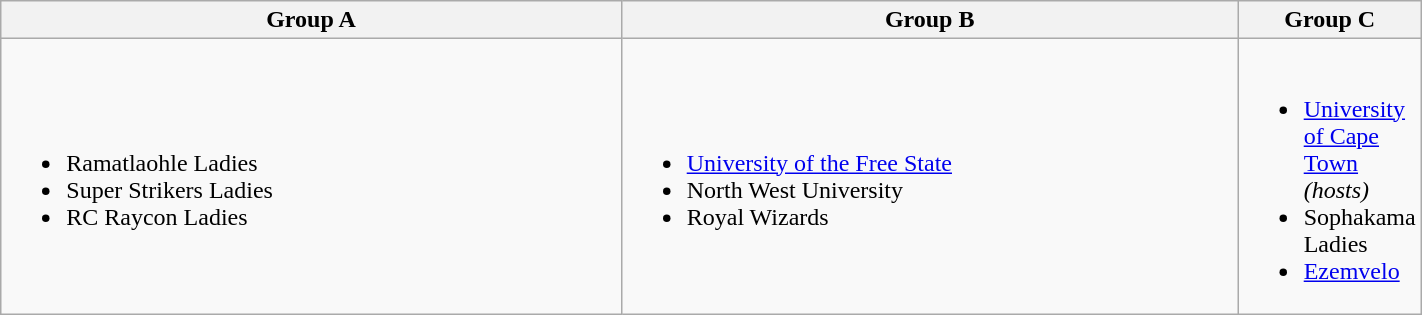<table class="wikitable" style="width:75%;">
<tr>
<th width=50%>Group A</th>
<th width=50%>Group B</th>
<th width=50%>Group C</th>
</tr>
<tr>
<td><br><ul><li>Ramatlaohle Ladies</li><li>Super Strikers Ladies</li><li>RC Raycon Ladies</li></ul></td>
<td><br><ul><li><a href='#'>University of the Free State</a></li><li>North West University</li><li>Royal Wizards</li></ul></td>
<td><br><ul><li><a href='#'>University of Cape Town</a> <em>(hosts)</em></li><li>Sophakama Ladies</li><li><a href='#'>Ezemvelo</a></li></ul></td>
</tr>
</table>
